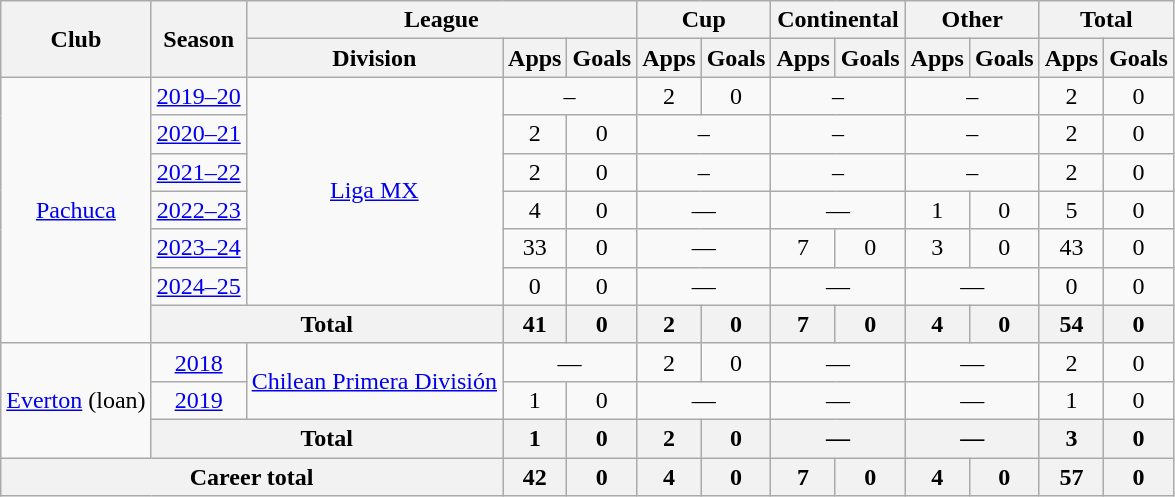<table class="wikitable" style="text-align:center">
<tr>
<th rowspan="2">Club</th>
<th rowspan="2">Season</th>
<th colspan="3">League</th>
<th colspan="2">Cup</th>
<th colspan="2">Continental</th>
<th colspan="2">Other</th>
<th colspan="2">Total</th>
</tr>
<tr>
<th>Division</th>
<th>Apps</th>
<th>Goals</th>
<th>Apps</th>
<th>Goals</th>
<th>Apps</th>
<th>Goals</th>
<th>Apps</th>
<th>Goals</th>
<th>Apps</th>
<th>Goals</th>
</tr>
<tr>
<td rowspan="7"><a href='#'>Pachuca</a></td>
<td><a href='#'>2019–20</a></td>
<td rowspan="6"><a href='#'>Liga MX</a></td>
<td colspan=2>–</td>
<td>2</td>
<td>0</td>
<td colspan=2>–</td>
<td colspan=2>–</td>
<td>2</td>
<td>0</td>
</tr>
<tr>
<td><a href='#'>2020–21</a></td>
<td>2</td>
<td>0</td>
<td colspan=2>–</td>
<td colspan=2>–</td>
<td colspan=2>–</td>
<td>2</td>
<td>0</td>
</tr>
<tr>
<td><a href='#'>2021–22</a></td>
<td>2</td>
<td>0</td>
<td colspan=2>–</td>
<td colspan=2>–</td>
<td colspan=2>–</td>
<td>2</td>
<td>0</td>
</tr>
<tr>
<td><a href='#'>2022–23</a></td>
<td>4</td>
<td>0</td>
<td colspan="2">—</td>
<td colspan="2">—</td>
<td>1</td>
<td>0</td>
<td>5</td>
<td>0</td>
</tr>
<tr>
<td><a href='#'>2023–24</a></td>
<td>33</td>
<td>0</td>
<td colspan="2">—</td>
<td>7</td>
<td>0</td>
<td>3</td>
<td>0</td>
<td>43</td>
<td>0</td>
</tr>
<tr>
<td><a href='#'>2024–25</a></td>
<td>0</td>
<td>0</td>
<td colspan="2">—</td>
<td colspan="2">—</td>
<td colspan="2">—</td>
<td>0</td>
<td>0</td>
</tr>
<tr>
<th colspan="2">Total</th>
<th>41</th>
<th>0</th>
<th>2</th>
<th>0</th>
<th>7</th>
<th>0</th>
<th>4</th>
<th>0</th>
<th>54</th>
<th>0</th>
</tr>
<tr>
<td rowspan="3"><a href='#'>Everton</a> (loan)</td>
<td><a href='#'>2018</a></td>
<td rowspan="2"><a href='#'>Chilean Primera División</a></td>
<td colspan=2>—</td>
<td>2</td>
<td>0</td>
<td colspan=2>—</td>
<td colspan=2>—</td>
<td>2</td>
<td>0</td>
</tr>
<tr>
<td><a href='#'>2019</a></td>
<td>1</td>
<td>0</td>
<td colspan=2>—</td>
<td colspan=2>—</td>
<td colspan="2">—</td>
<td>1</td>
<td>0</td>
</tr>
<tr>
<th colspan="2">Total</th>
<th>1</th>
<th>0</th>
<th>2</th>
<th>0</th>
<th colspan=2>—</th>
<th colspan=2>—</th>
<th>3</th>
<th>0</th>
</tr>
<tr>
<th colspan="3">Career total</th>
<th>42</th>
<th>0</th>
<th>4</th>
<th>0</th>
<th>7</th>
<th>0</th>
<th>4</th>
<th>0</th>
<th>57</th>
<th>0</th>
</tr>
</table>
